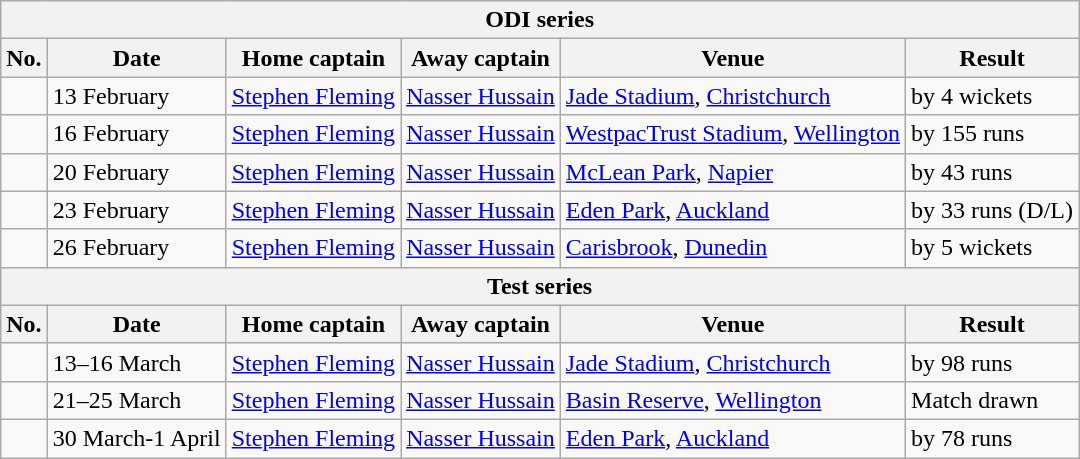<table class="wikitable">
<tr>
<th colspan="9">ODI series</th>
</tr>
<tr>
<th>No.</th>
<th>Date</th>
<th>Home captain</th>
<th>Away captain</th>
<th>Venue</th>
<th>Result</th>
</tr>
<tr>
<td></td>
<td>13 February</td>
<td><a href='#'>Stephen Fleming</a></td>
<td><a href='#'>Nasser Hussain</a></td>
<td><a href='#'>Jade Stadium</a>, <a href='#'>Christchurch</a></td>
<td> by 4 wickets</td>
</tr>
<tr>
<td></td>
<td>16 February</td>
<td><a href='#'>Stephen Fleming</a></td>
<td><a href='#'>Nasser Hussain</a></td>
<td><a href='#'>WestpacTrust Stadium</a>, <a href='#'>Wellington</a></td>
<td> by 155 runs</td>
</tr>
<tr>
<td></td>
<td>20 February</td>
<td><a href='#'>Stephen Fleming</a></td>
<td><a href='#'>Nasser Hussain</a></td>
<td><a href='#'>McLean Park</a>, <a href='#'>Napier</a></td>
<td> by 43 runs</td>
</tr>
<tr>
<td></td>
<td>23 February</td>
<td><a href='#'>Stephen Fleming</a></td>
<td><a href='#'>Nasser Hussain</a></td>
<td><a href='#'>Eden Park</a>, <a href='#'>Auckland</a></td>
<td> by 33 runs (D/L)</td>
</tr>
<tr>
<td></td>
<td>26 February</td>
<td><a href='#'>Stephen Fleming</a></td>
<td><a href='#'>Nasser Hussain</a></td>
<td><a href='#'>Carisbrook</a>, <a href='#'>Dunedin</a></td>
<td> by 5 wickets</td>
</tr>
<tr>
<th colspan="9">Test series</th>
</tr>
<tr>
<th>No.</th>
<th>Date</th>
<th>Home captain</th>
<th>Away captain</th>
<th>Venue</th>
<th>Result</th>
</tr>
<tr>
<td></td>
<td>13–16 March</td>
<td><a href='#'>Stephen Fleming</a></td>
<td><a href='#'>Nasser Hussain</a></td>
<td><a href='#'>Jade Stadium</a>, <a href='#'>Christchurch</a></td>
<td> by 98 runs</td>
</tr>
<tr>
<td></td>
<td>21–25 March</td>
<td><a href='#'>Stephen Fleming</a></td>
<td><a href='#'>Nasser Hussain</a></td>
<td><a href='#'>Basin Reserve</a>, <a href='#'>Wellington</a></td>
<td>Match drawn</td>
</tr>
<tr>
<td></td>
<td>30 March-1 April</td>
<td><a href='#'>Stephen Fleming</a></td>
<td><a href='#'>Nasser Hussain</a></td>
<td><a href='#'>Eden Park</a>, <a href='#'>Auckland</a></td>
<td> by 78 runs</td>
</tr>
</table>
